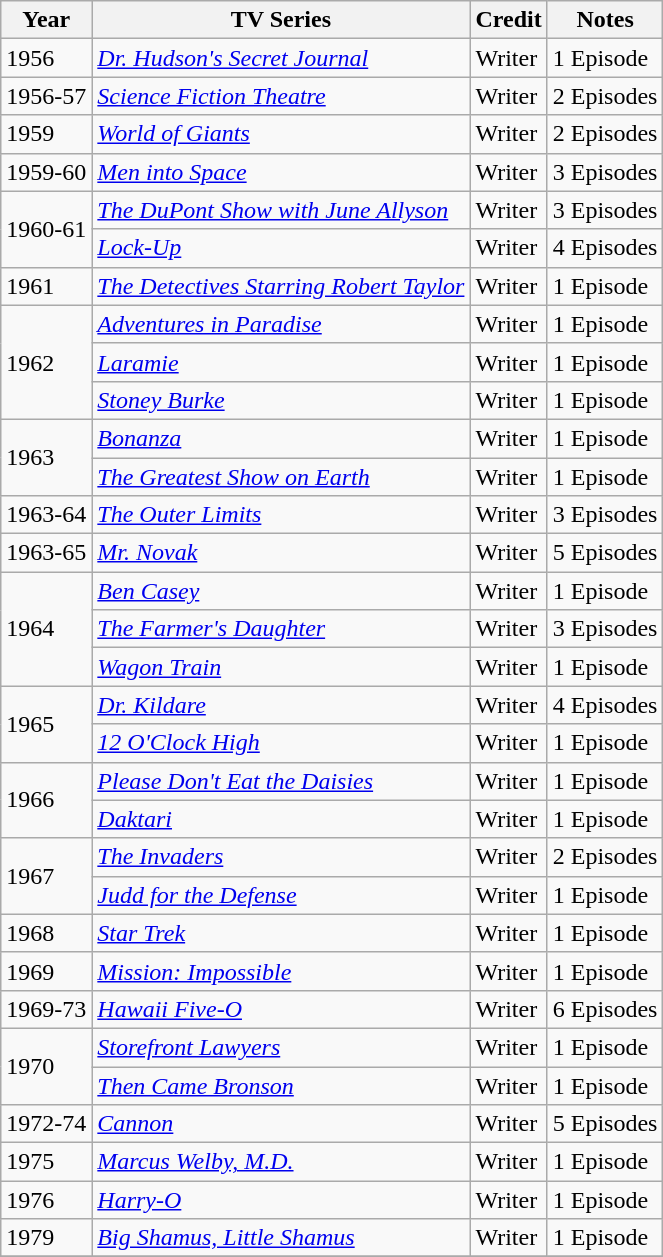<table class="wikitable">
<tr>
<th>Year</th>
<th>TV Series</th>
<th>Credit</th>
<th>Notes</th>
</tr>
<tr>
<td>1956</td>
<td><em><a href='#'>Dr. Hudson's Secret Journal</a></em></td>
<td>Writer</td>
<td>1 Episode</td>
</tr>
<tr>
<td>1956-57</td>
<td><em><a href='#'>Science Fiction Theatre</a></em></td>
<td>Writer</td>
<td>2 Episodes</td>
</tr>
<tr>
<td>1959</td>
<td><em><a href='#'>World of Giants</a></em></td>
<td>Writer</td>
<td>2 Episodes</td>
</tr>
<tr>
<td>1959-60</td>
<td><em><a href='#'>Men into Space</a></em></td>
<td>Writer</td>
<td>3 Episodes</td>
</tr>
<tr>
<td rowspan=2>1960-61</td>
<td><em><a href='#'>The DuPont Show with June Allyson</a></em></td>
<td>Writer</td>
<td>3 Episodes</td>
</tr>
<tr>
<td><em><a href='#'>Lock-Up</a></em></td>
<td>Writer</td>
<td>4 Episodes</td>
</tr>
<tr>
<td>1961</td>
<td><em><a href='#'>The Detectives Starring Robert Taylor</a></em></td>
<td>Writer</td>
<td>1 Episode</td>
</tr>
<tr>
<td rowspan=3>1962</td>
<td><em><a href='#'>Adventures in Paradise</a></em></td>
<td>Writer</td>
<td>1 Episode</td>
</tr>
<tr>
<td><em><a href='#'>Laramie</a></em></td>
<td>Writer</td>
<td>1 Episode</td>
</tr>
<tr>
<td><em><a href='#'>Stoney Burke</a></em></td>
<td>Writer</td>
<td>1 Episode</td>
</tr>
<tr>
<td rowspan=2>1963</td>
<td><em><a href='#'>Bonanza</a></em></td>
<td>Writer</td>
<td>1 Episode</td>
</tr>
<tr>
<td><em><a href='#'>The Greatest Show on Earth</a></em></td>
<td>Writer</td>
<td>1 Episode</td>
</tr>
<tr>
<td>1963-64</td>
<td><em><a href='#'>The Outer Limits</a></em></td>
<td>Writer</td>
<td>3 Episodes</td>
</tr>
<tr>
<td>1963-65</td>
<td><em><a href='#'>Mr. Novak</a></em></td>
<td>Writer</td>
<td>5 Episodes</td>
</tr>
<tr>
<td rowspan=3>1964</td>
<td><em><a href='#'>Ben Casey</a></em></td>
<td>Writer</td>
<td>1 Episode</td>
</tr>
<tr>
<td><em><a href='#'>The Farmer's Daughter</a></em></td>
<td>Writer</td>
<td>3 Episodes</td>
</tr>
<tr>
<td><em><a href='#'>Wagon Train</a></em></td>
<td>Writer</td>
<td>1 Episode</td>
</tr>
<tr>
<td rowspan=2>1965</td>
<td><em><a href='#'>Dr. Kildare</a></em></td>
<td>Writer</td>
<td>4 Episodes</td>
</tr>
<tr>
<td><em><a href='#'>12 O'Clock High</a></em></td>
<td>Writer</td>
<td>1 Episode</td>
</tr>
<tr>
<td rowspan=2>1966</td>
<td><em><a href='#'>Please Don't Eat the Daisies</a></em></td>
<td>Writer</td>
<td>1 Episode</td>
</tr>
<tr>
<td><em><a href='#'>Daktari</a></em></td>
<td>Writer</td>
<td>1 Episode</td>
</tr>
<tr>
<td rowspan=2>1967</td>
<td><em><a href='#'>The Invaders</a></em></td>
<td>Writer</td>
<td>2 Episodes</td>
</tr>
<tr>
<td><em><a href='#'>Judd for the Defense</a></em></td>
<td>Writer</td>
<td>1 Episode</td>
</tr>
<tr>
<td>1968</td>
<td><em><a href='#'>Star Trek</a></em></td>
<td>Writer</td>
<td>1 Episode</td>
</tr>
<tr>
<td>1969</td>
<td><em><a href='#'>Mission: Impossible</a></em></td>
<td>Writer</td>
<td>1 Episode</td>
</tr>
<tr>
<td>1969-73</td>
<td><em><a href='#'>Hawaii Five-O</a></em></td>
<td>Writer</td>
<td>6 Episodes</td>
</tr>
<tr>
<td rowspan=2>1970</td>
<td><em><a href='#'>Storefront Lawyers</a></em></td>
<td>Writer</td>
<td>1 Episode</td>
</tr>
<tr>
<td><em><a href='#'>Then Came Bronson</a></em></td>
<td>Writer</td>
<td>1 Episode</td>
</tr>
<tr>
<td>1972-74</td>
<td><em><a href='#'>Cannon</a></em></td>
<td>Writer</td>
<td>5 Episodes</td>
</tr>
<tr>
<td>1975</td>
<td><em><a href='#'>Marcus Welby, M.D.</a></em></td>
<td>Writer</td>
<td>1 Episode</td>
</tr>
<tr>
<td>1976</td>
<td><em><a href='#'>Harry-O</a></em></td>
<td>Writer</td>
<td>1 Episode</td>
</tr>
<tr>
<td>1979</td>
<td><em><a href='#'>Big Shamus, Little Shamus</a></em></td>
<td>Writer</td>
<td>1 Episode</td>
</tr>
<tr>
</tr>
</table>
